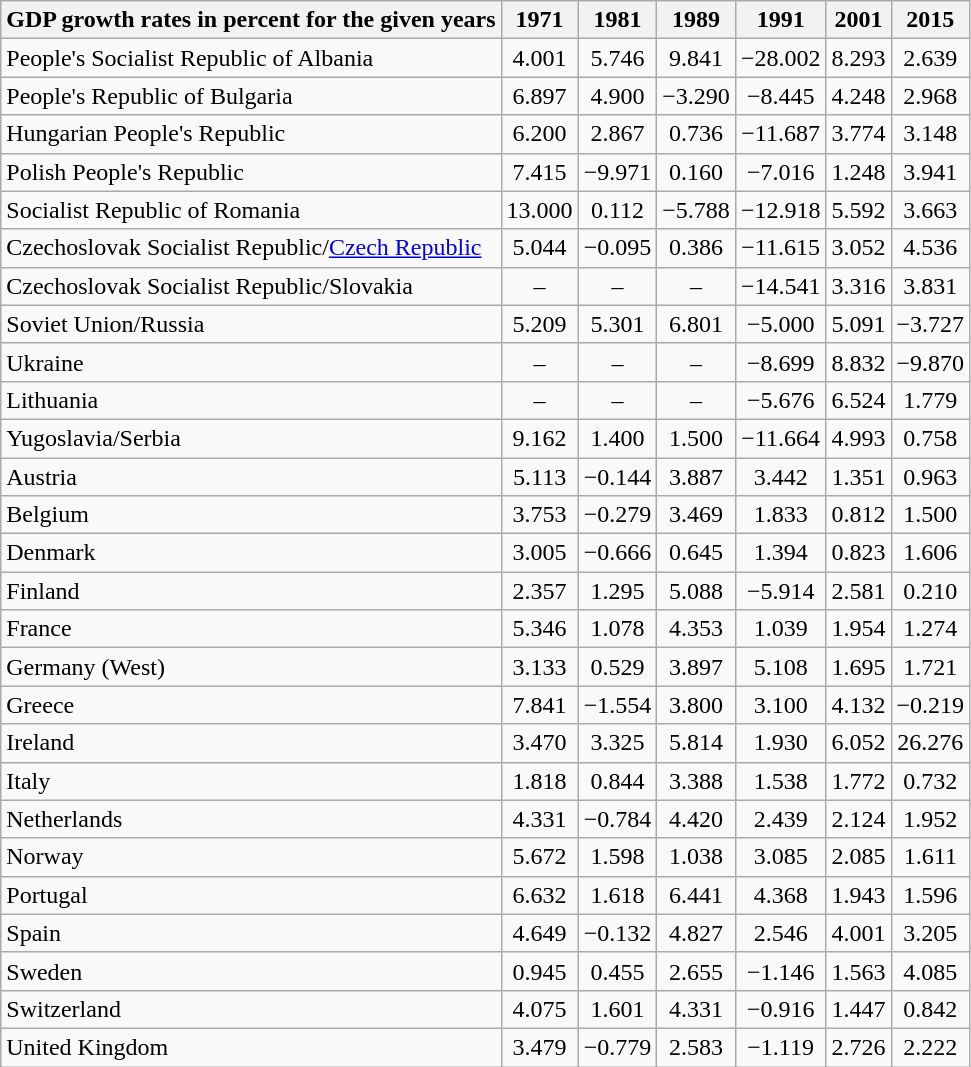<table class="wikitable sortable" style="text-align: left">
<tr>
<th>GDP growth rates in percent for the given years</th>
<th>1971</th>
<th>1981</th>
<th>1989</th>
<th>1991</th>
<th>2001</th>
<th>2015</th>
</tr>
<tr style="text-align:center;">
<td style="text-align:left;">People's Socialist Republic of Albania</td>
<td>4.001</td>
<td>5.746</td>
<td>9.841</td>
<td>−28.002</td>
<td>8.293</td>
<td>2.639</td>
</tr>
<tr style="text-align:center;">
<td style="text-align:left;">People's Republic of Bulgaria</td>
<td>6.897</td>
<td>4.900</td>
<td>−3.290</td>
<td>−8.445</td>
<td>4.248</td>
<td>2.968</td>
</tr>
<tr style="text-align:center;">
<td style="text-align:left;">Hungarian People's Republic</td>
<td>6.200</td>
<td>2.867</td>
<td>0.736</td>
<td>−11.687</td>
<td>3.774</td>
<td>3.148</td>
</tr>
<tr style="text-align:center;">
<td style="text-align:left;">Polish People's Republic</td>
<td>7.415</td>
<td>−9.971</td>
<td>0.160</td>
<td>−7.016</td>
<td>1.248</td>
<td>3.941</td>
</tr>
<tr style="text-align:center;">
<td style="text-align:left;">Socialist Republic of Romania</td>
<td>13.000</td>
<td>0.112</td>
<td>−5.788</td>
<td>−12.918</td>
<td>5.592</td>
<td>3.663</td>
</tr>
<tr style="text-align:center;">
<td style="text-align:left;">Czechoslovak Socialist Republic/<a href='#'>Czech Republic</a></td>
<td>5.044</td>
<td>−0.095</td>
<td>0.386</td>
<td>−11.615</td>
<td>3.052</td>
<td>4.536</td>
</tr>
<tr style="text-align:center;">
<td style="text-align:left;">Czechoslovak Socialist Republic/Slovakia</td>
<td>–</td>
<td>–</td>
<td>–</td>
<td>−14.541</td>
<td>3.316</td>
<td>3.831</td>
</tr>
<tr style="text-align:center;">
<td style="text-align:left;">Soviet Union/Russia</td>
<td>5.209</td>
<td>5.301</td>
<td>6.801</td>
<td>−5.000</td>
<td>5.091</td>
<td>−3.727</td>
</tr>
<tr style="text-align:center;">
<td style="text-align:left;">Ukraine</td>
<td>–</td>
<td>–</td>
<td>–</td>
<td>−8.699</td>
<td>8.832</td>
<td>−9.870</td>
</tr>
<tr style="text-align:center;">
<td style="text-align:left;">Lithuania</td>
<td>–</td>
<td>–</td>
<td>–</td>
<td>−5.676</td>
<td>6.524</td>
<td>1.779</td>
</tr>
<tr style="text-align:center;">
<td style="text-align:left;">Yugoslavia/Serbia</td>
<td>9.162</td>
<td>1.400</td>
<td>1.500</td>
<td>−11.664</td>
<td>4.993</td>
<td>0.758</td>
</tr>
<tr style="text-align:center;">
<td style="text-align:left;">Austria</td>
<td>5.113</td>
<td>−0.144</td>
<td>3.887</td>
<td>3.442</td>
<td>1.351</td>
<td>0.963</td>
</tr>
<tr style="text-align:center;">
<td style="text-align:left;">Belgium</td>
<td>3.753</td>
<td>−0.279</td>
<td>3.469</td>
<td>1.833</td>
<td>0.812</td>
<td>1.500</td>
</tr>
<tr style="text-align:center;">
<td style="text-align:left;">Denmark</td>
<td>3.005</td>
<td>−0.666</td>
<td>0.645</td>
<td>1.394</td>
<td>0.823</td>
<td>1.606</td>
</tr>
<tr style="text-align:center;">
<td style="text-align:left;">Finland</td>
<td>2.357</td>
<td>1.295</td>
<td>5.088</td>
<td>−5.914</td>
<td>2.581</td>
<td>0.210</td>
</tr>
<tr style="text-align:center;">
<td style="text-align:left;">France</td>
<td>5.346</td>
<td>1.078</td>
<td>4.353</td>
<td>1.039</td>
<td>1.954</td>
<td>1.274</td>
</tr>
<tr style="text-align:center;">
<td style="text-align:left;">Germany (West)</td>
<td>3.133</td>
<td>0.529</td>
<td>3.897</td>
<td>5.108</td>
<td>1.695</td>
<td>1.721</td>
</tr>
<tr style="text-align:center;">
<td style="text-align:left;">Greece</td>
<td>7.841</td>
<td>−1.554</td>
<td>3.800</td>
<td>3.100</td>
<td>4.132</td>
<td>−0.219</td>
</tr>
<tr style="text-align:center;">
<td style="text-align:left;">Ireland</td>
<td>3.470</td>
<td>3.325</td>
<td>5.814</td>
<td>1.930</td>
<td>6.052</td>
<td>26.276</td>
</tr>
<tr style="text-align:center;">
<td style="text-align:left;">Italy</td>
<td>1.818</td>
<td>0.844</td>
<td>3.388</td>
<td>1.538</td>
<td>1.772</td>
<td>0.732</td>
</tr>
<tr style="text-align:center;">
<td style="text-align:left;">Netherlands</td>
<td>4.331</td>
<td>−0.784</td>
<td>4.420</td>
<td>2.439</td>
<td>2.124</td>
<td>1.952</td>
</tr>
<tr style="text-align:center;">
<td style="text-align:left;">Norway</td>
<td>5.672</td>
<td>1.598</td>
<td>1.038</td>
<td>3.085</td>
<td>2.085</td>
<td>1.611</td>
</tr>
<tr style="text-align:center;">
<td style="text-align:left;">Portugal</td>
<td>6.632</td>
<td>1.618</td>
<td>6.441</td>
<td>4.368</td>
<td>1.943</td>
<td>1.596</td>
</tr>
<tr style="text-align:center;">
<td style="text-align:left;">Spain</td>
<td>4.649</td>
<td>−0.132</td>
<td>4.827</td>
<td>2.546</td>
<td>4.001</td>
<td>3.205</td>
</tr>
<tr style="text-align:center;">
<td style="text-align:left;">Sweden</td>
<td>0.945</td>
<td>0.455</td>
<td>2.655</td>
<td>−1.146</td>
<td>1.563</td>
<td>4.085</td>
</tr>
<tr style="text-align:center;">
<td style="text-align:left;">Switzerland</td>
<td>4.075</td>
<td>1.601</td>
<td>4.331</td>
<td>−0.916</td>
<td>1.447</td>
<td>0.842</td>
</tr>
<tr style="text-align:center;">
<td style="text-align:left;">United Kingdom</td>
<td>3.479</td>
<td>−0.779</td>
<td>2.583</td>
<td>−1.119</td>
<td>2.726</td>
<td>2.222</td>
</tr>
</table>
